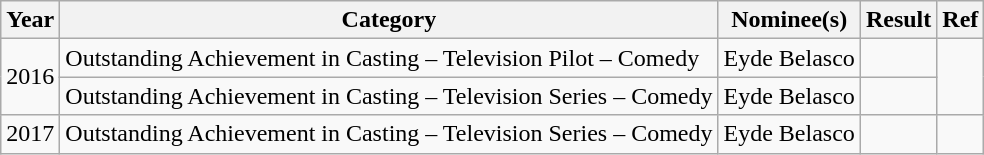<table class="wikitable">
<tr>
<th>Year</th>
<th>Category</th>
<th>Nominee(s)</th>
<th>Result</th>
<th>Ref</th>
</tr>
<tr>
<td rowspan=2>2016</td>
<td>Outstanding Achievement in Casting – Television Pilot – Comedy</td>
<td>Eyde Belasco</td>
<td></td>
<td rowspan=2></td>
</tr>
<tr>
<td>Outstanding Achievement in Casting – Television Series – Comedy</td>
<td>Eyde Belasco</td>
<td></td>
</tr>
<tr>
<td>2017</td>
<td>Outstanding Achievement in Casting – Television Series – Comedy</td>
<td>Eyde Belasco</td>
<td></td>
<td></td>
</tr>
</table>
